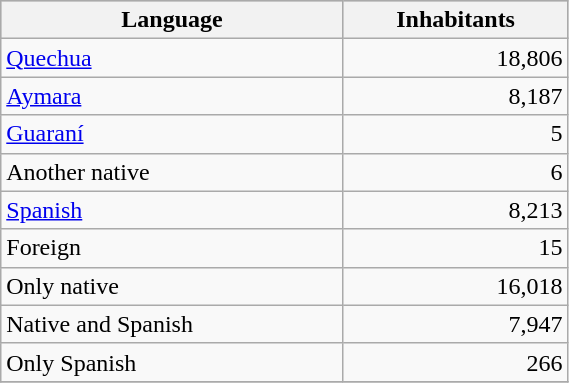<table class="wikitable" border="1" style="width:30%;" border="1">
<tr bgcolor=silver>
<th><strong>Language</strong></th>
<th><strong>Inhabitants</strong></th>
</tr>
<tr>
<td><a href='#'>Quechua</a></td>
<td align="right">18,806</td>
</tr>
<tr>
<td><a href='#'>Aymara</a></td>
<td align="right">8,187</td>
</tr>
<tr>
<td><a href='#'>Guaraní</a></td>
<td align="right">5</td>
</tr>
<tr>
<td>Another native</td>
<td align="right">6</td>
</tr>
<tr>
<td><a href='#'>Spanish</a></td>
<td align="right">8,213</td>
</tr>
<tr>
<td>Foreign</td>
<td align="right">15</td>
</tr>
<tr>
<td>Only native</td>
<td align="right">16,018</td>
</tr>
<tr>
<td>Native and Spanish</td>
<td align="right">7,947</td>
</tr>
<tr>
<td>Only Spanish</td>
<td align="right">266</td>
</tr>
<tr>
</tr>
</table>
